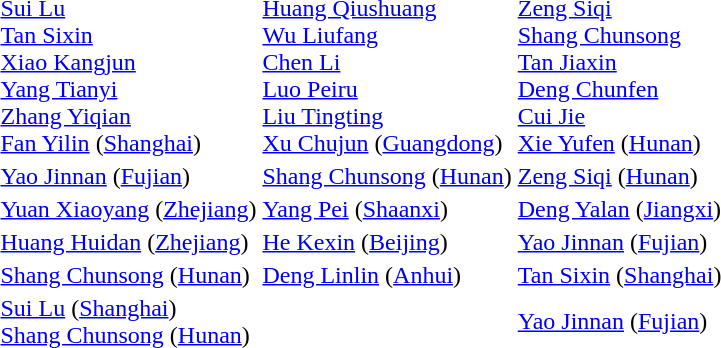<table>
<tr>
<th scope=row style="text-align:left"><br></th>
<td><a href='#'>Sui Lu</a><br><a href='#'>Tan Sixin</a><br><a href='#'>Xiao Kangjun</a><br><a href='#'>Yang Tianyi</a><br><a href='#'>Zhang Yiqian</a><br><a href='#'>Fan Yilin</a> (<a href='#'>Shanghai</a>)</td>
<td><a href='#'>Huang Qiushuang</a><br><a href='#'>Wu Liufang</a><br><a href='#'>Chen Li</a><br><a href='#'>Luo Peiru</a><br><a href='#'>Liu Tingting</a><br><a href='#'>Xu Chujun</a> (<a href='#'>Guangdong</a>)</td>
<td><a href='#'>Zeng Siqi</a><br><a href='#'>Shang Chunsong</a><br><a href='#'>Tan Jiaxin</a><br><a href='#'>Deng Chunfen</a><br><a href='#'>Cui Jie</a><br><a href='#'>Xie Yufen</a> (<a href='#'>Hunan</a>)</td>
</tr>
<tr>
<th scope=row style="text-align:left"><br></th>
<td><a href='#'>Yao Jinnan</a> (<a href='#'>Fujian</a>)</td>
<td><a href='#'>Shang Chunsong</a> (<a href='#'>Hunan</a>)</td>
<td><a href='#'>Zeng Siqi</a> (<a href='#'>Hunan</a>)</td>
</tr>
<tr>
<th scope=row style="text-align:left"><br></th>
<td><a href='#'>Yuan Xiaoyang</a> (<a href='#'>Zhejiang</a>)</td>
<td><a href='#'>Yang Pei</a> (<a href='#'>Shaanxi</a>)</td>
<td><a href='#'>Deng Yalan</a> (<a href='#'>Jiangxi</a>)</td>
</tr>
<tr>
<th scope=row style="text-align:left"><br></th>
<td><a href='#'>Huang Huidan</a> (<a href='#'>Zhejiang</a>)</td>
<td><a href='#'>He Kexin</a> (<a href='#'>Beijing</a>)</td>
<td><a href='#'>Yao Jinnan</a> (<a href='#'>Fujian</a>)</td>
</tr>
<tr>
<th scope=row style="text-align:left"><br></th>
<td><a href='#'>Shang Chunsong</a> (<a href='#'>Hunan</a>)</td>
<td><a href='#'>Deng Linlin</a> (<a href='#'>Anhui</a>)</td>
<td><a href='#'>Tan Sixin</a> (<a href='#'>Shanghai</a>)</td>
</tr>
<tr>
<th scope=row style="text-align:left"><br></th>
<td><a href='#'>Sui Lu</a> (<a href='#'>Shanghai</a>)<br><a href='#'>Shang Chunsong</a> (<a href='#'>Hunan</a>)</td>
<td></td>
<td><a href='#'>Yao Jinnan</a> (<a href='#'>Fujian</a>)</td>
</tr>
</table>
